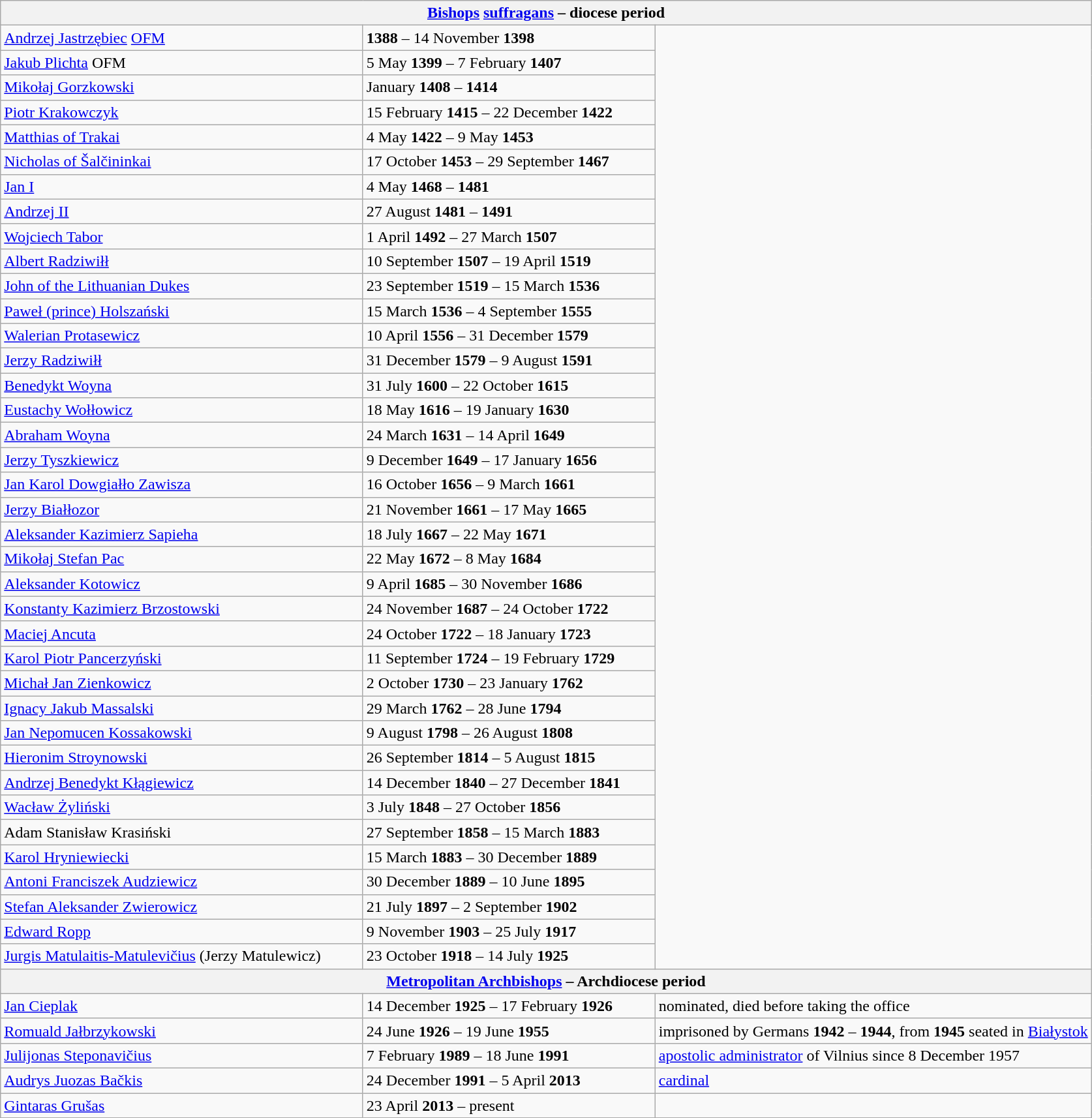<table class="wikitable">
<tr>
<th colspan=3><strong><a href='#'>Bishops</a> <a href='#'>suffragans</a> – diocese period</strong></th>
</tr>
<tr>
<td><a href='#'>Andrzej Jastrzębiec</a> <a href='#'>OFM</a></td>
<td><strong>1388</strong> – 14 November <strong>1398</strong></td>
</tr>
<tr>
<td><a href='#'>Jakub Plichta</a> OFM</td>
<td>5 May <strong>1399</strong> – 7 February <strong>1407</strong></td>
</tr>
<tr>
<td><a href='#'>Mikołaj Gorzkowski</a></td>
<td>January <strong>1408</strong> – <strong>1414</strong></td>
</tr>
<tr>
<td><a href='#'>Piotr Krakowczyk</a></td>
<td>15 February <strong>1415</strong> – 22 December <strong>1422</strong></td>
</tr>
<tr>
<td><a href='#'>Matthias of Trakai</a></td>
<td>4 May <strong>1422</strong> – 9 May <strong>1453</strong></td>
</tr>
<tr>
<td><a href='#'>Nicholas of Šalčininkai</a></td>
<td>17 October <strong>1453</strong> – 29 September <strong>1467</strong></td>
</tr>
<tr>
<td><a href='#'>Jan I</a></td>
<td>4 May <strong>1468</strong> – <strong>1481</strong></td>
</tr>
<tr>
<td><a href='#'>Andrzej II</a></td>
<td>27 August <strong>1481</strong> – <strong>1491</strong></td>
</tr>
<tr>
<td><a href='#'>Wojciech Tabor</a></td>
<td>1 April <strong>1492</strong> – 27 March <strong>1507</strong></td>
</tr>
<tr>
<td><a href='#'>Albert Radziwiłł</a></td>
<td>10 September <strong>1507</strong> – 19 April <strong>1519</strong></td>
</tr>
<tr>
<td><a href='#'>John of the Lithuanian Dukes</a></td>
<td>23 September <strong>1519</strong> – 15 March <strong>1536</strong></td>
</tr>
<tr>
<td><a href='#'>Paweł (prince) Holszański</a></td>
<td>15 March <strong>1536</strong> – 4 September <strong>1555</strong></td>
</tr>
<tr>
<td><a href='#'>Walerian Protasewicz</a></td>
<td>10 April <strong>1556</strong> – 31 December <strong>1579</strong></td>
</tr>
<tr>
<td><a href='#'>Jerzy Radziwiłł</a></td>
<td>31 December <strong>1579</strong> – 9 August <strong>1591</strong></td>
</tr>
<tr>
<td><a href='#'>Benedykt Woyna</a></td>
<td>31 July <strong>1600</strong> – 22 October <strong>1615</strong></td>
</tr>
<tr>
<td><a href='#'>Eustachy Wołłowicz</a></td>
<td>18 May <strong>1616</strong> – 19 January <strong>1630</strong></td>
</tr>
<tr>
<td><a href='#'>Abraham Woyna</a></td>
<td>24 March <strong>1631</strong> – 14 April <strong>1649</strong></td>
</tr>
<tr>
<td><a href='#'>Jerzy Tyszkiewicz</a></td>
<td>9 December <strong>1649</strong> – 17 January <strong>1656</strong></td>
</tr>
<tr>
<td><a href='#'>Jan Karol Dowgiałło Zawisza</a></td>
<td>16 October <strong>1656</strong> – 9 March <strong>1661</strong></td>
</tr>
<tr>
<td><a href='#'>Jerzy Białłozor</a></td>
<td>21 November <strong>1661</strong> – 17 May <strong>1665</strong></td>
</tr>
<tr>
<td><a href='#'>Aleksander Kazimierz Sapieha</a></td>
<td>18 July <strong>1667</strong> – 22 May <strong>1671</strong></td>
</tr>
<tr>
<td><a href='#'>Mikołaj Stefan Pac</a></td>
<td>22 May <strong>1672</strong> – 8 May <strong>1684</strong></td>
</tr>
<tr>
<td><a href='#'>Aleksander Kotowicz</a></td>
<td>9 April <strong>1685</strong> – 30 November <strong>1686</strong></td>
</tr>
<tr>
<td><a href='#'>Konstanty Kazimierz Brzostowski</a></td>
<td>24 November <strong>1687</strong> – 24 October <strong>1722</strong></td>
</tr>
<tr>
<td><a href='#'>Maciej Ancuta</a></td>
<td>24 October <strong>1722</strong> – 18 January <strong>1723</strong></td>
</tr>
<tr>
<td><a href='#'>Karol Piotr Pancerzyński</a></td>
<td>11 September <strong>1724</strong> – 19 February <strong>1729</strong></td>
</tr>
<tr>
<td><a href='#'>Michał Jan Zienkowicz</a></td>
<td>2 October <strong>1730</strong> – 23 January <strong>1762</strong></td>
</tr>
<tr>
<td><a href='#'>Ignacy Jakub Massalski</a></td>
<td>29 March <strong>1762</strong> – 28 June <strong>1794</strong></td>
</tr>
<tr>
<td><a href='#'>Jan Nepomucen Kossakowski</a></td>
<td>9 August <strong>1798</strong> – 26 August <strong>1808</strong></td>
</tr>
<tr>
<td><a href='#'>Hieronim Stroynowski</a></td>
<td>26 September <strong>1814</strong> – 5 August <strong>1815</strong></td>
</tr>
<tr>
<td><a href='#'>Andrzej Benedykt Kłągiewicz</a></td>
<td>14 December <strong>1840</strong> – 27 December <strong>1841</strong></td>
</tr>
<tr>
<td><a href='#'>Wacław Żyliński</a></td>
<td>3 July <strong>1848</strong> – 27 October <strong>1856</strong></td>
</tr>
<tr>
<td>Adam Stanisław Krasiński</td>
<td>27 September <strong>1858</strong> – 15 March <strong>1883</strong></td>
</tr>
<tr>
<td><a href='#'>Karol Hryniewiecki</a></td>
<td>15 March <strong>1883</strong> – 30 December <strong>1889</strong></td>
</tr>
<tr>
<td><a href='#'>Antoni Franciszek Audziewicz</a></td>
<td>30 December <strong>1889</strong> – 10 June <strong>1895</strong></td>
</tr>
<tr>
<td><a href='#'>Stefan Aleksander Zwierowicz</a></td>
<td>21 July <strong>1897</strong> – 2 September <strong>1902</strong></td>
</tr>
<tr>
<td><a href='#'>Edward Ropp</a></td>
<td>9 November <strong>1903</strong> – 25 July <strong>1917</strong></td>
</tr>
<tr>
<td><a href='#'>Jurgis Matulaitis-Matulevičius</a> (Jerzy Matulewicz)</td>
<td>23 October <strong>1918</strong> – 14 July <strong>1925</strong></td>
</tr>
<tr>
<th colspan=3><strong><a href='#'>Metropolitan Archbishops</a> – Archdiocese period</strong></th>
</tr>
<tr>
<td><a href='#'>Jan Cieplak</a></td>
<td>14 December <strong>1925</strong> – 17 February <strong>1926</strong></td>
<td width=40%>nominated, died before taking the office</td>
</tr>
<tr>
<td><a href='#'>Romuald Jałbrzykowski</a></td>
<td>24 June <strong>1926</strong> – 19 June <strong>1955</strong></td>
<td>imprisoned by Germans <strong>1942</strong> – <strong>1944</strong>, from <strong>1945</strong> seated in <a href='#'>Białystok</a></td>
</tr>
<tr>
<td><a href='#'>Julijonas Steponavičius</a></td>
<td>7 February <strong>1989</strong> – 18 June <strong>1991</strong></td>
<td><a href='#'>apostolic administrator</a> of Vilnius since 8 December 1957</td>
</tr>
<tr>
<td><a href='#'>Audrys Juozas Bačkis</a></td>
<td>24 December <strong>1991</strong> – 5 April <strong>2013</strong></td>
<td><a href='#'>cardinal</a></td>
</tr>
<tr>
<td><a href='#'>Gintaras Grušas</a></td>
<td>23 April <strong>2013</strong> – present</td>
</tr>
</table>
